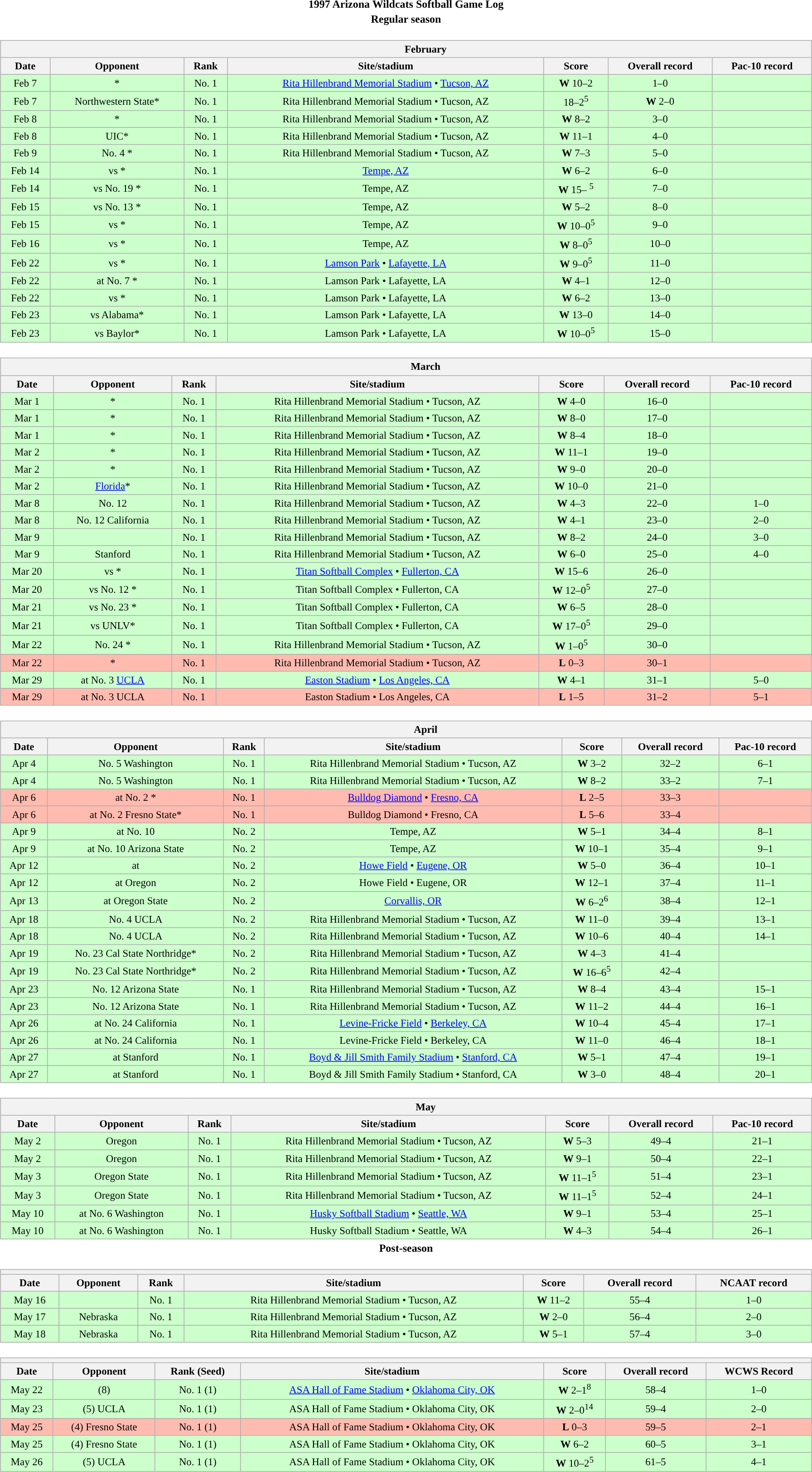<table class="toccolours" width=95% style="margin:1.5em auto; text-align:center;">
<tr>
<th colspan=2>1997 Arizona Wildcats Softball Game Log</th>
</tr>
<tr>
<th colspan=2>Regular season</th>
</tr>
<tr valign="top">
<td><br><table class="wikitable collapsible collapsed" style="margin:auto; font-size:95%; width:100%">
<tr>
<th colspan=10 style="padding-left:4em;">February</th>
</tr>
<tr>
<th>Date</th>
<th>Opponent</th>
<th>Rank</th>
<th>Site/stadium</th>
<th>Score</th>
<th>Overall record</th>
<th>Pac-10 record</th>
</tr>
<tr bgcolor=ccffcc>
<td>Feb 7</td>
<td>*</td>
<td>No. 1</td>
<td><a href='#'>Rita Hillenbrand Memorial Stadium</a> • <a href='#'>Tucson, AZ</a></td>
<td><strong>W</strong> 10–2</td>
<td>1–0</td>
<td></td>
</tr>
<tr bgcolor=ccffcc>
<td>Feb 7</td>
<td>Northwestern State*</td>
<td>No. 1</td>
<td>Rita Hillenbrand Memorial Stadium • Tucson, AZ</td>
<td>18–2<sup>5</sup></td>
<td><strong>W</strong> 2–0</td>
<td></td>
</tr>
<tr bgcolor=ccffcc>
<td>Feb 8</td>
<td>*</td>
<td>No. 1</td>
<td>Rita Hillenbrand Memorial Stadium • Tucson, AZ</td>
<td><strong>W</strong> 8–2</td>
<td>3–0</td>
<td></td>
</tr>
<tr bgcolor=ccffcc>
<td>Feb 8</td>
<td>UIC*</td>
<td>No. 1</td>
<td>Rita Hillenbrand Memorial Stadium • Tucson, AZ</td>
<td><strong>W</strong> 11–1</td>
<td>4–0</td>
<td></td>
</tr>
<tr bgcolor=ccffcc>
<td>Feb 9</td>
<td>No. 4 *</td>
<td>No. 1</td>
<td>Rita Hillenbrand Memorial Stadium • Tucson, AZ</td>
<td><strong>W</strong> 7–3</td>
<td>5–0</td>
<td></td>
</tr>
<tr bgcolor=ccffcc>
<td>Feb 14</td>
<td>vs *</td>
<td>No. 1</td>
<td><a href='#'>Tempe, AZ</a></td>
<td><strong>W</strong> 6–2</td>
<td>6–0</td>
<td></td>
</tr>
<tr bgcolor=ccffcc>
<td>Feb 14</td>
<td>vs No. 19 *</td>
<td>No. 1</td>
<td>Tempe, AZ</td>
<td><strong>W</strong> 15– <sup>5</sup></td>
<td>7–0</td>
<td></td>
</tr>
<tr bgcolor=ccffcc>
<td>Feb 15</td>
<td>vs No. 13 *</td>
<td>No. 1</td>
<td>Tempe, AZ</td>
<td><strong>W</strong> 5–2</td>
<td>8–0</td>
<td></td>
</tr>
<tr bgcolor=ccffcc>
<td>Feb 15</td>
<td>vs *</td>
<td>No. 1</td>
<td>Tempe, AZ</td>
<td><strong>W</strong> 10–0<sup>5</sup></td>
<td>9–0</td>
<td></td>
</tr>
<tr bgcolor=ccffcc>
<td>Feb 16</td>
<td>vs *</td>
<td>No. 1</td>
<td>Tempe, AZ</td>
<td><strong>W</strong> 8–0<sup>5</sup></td>
<td>10–0</td>
<td></td>
</tr>
<tr bgcolor=ccffcc>
<td>Feb 22</td>
<td>vs *</td>
<td>No. 1</td>
<td><a href='#'>Lamson Park</a> • <a href='#'>Lafayette, LA</a></td>
<td><strong>W</strong> 9–0<sup>5</sup></td>
<td>11–0</td>
<td></td>
</tr>
<tr bgcolor=ccffcc>
<td>Feb 22</td>
<td>at No. 7 *</td>
<td>No. 1</td>
<td>Lamson Park • Lafayette, LA</td>
<td><strong>W</strong> 4–1</td>
<td>12–0</td>
<td></td>
</tr>
<tr bgcolor=ccffcc>
<td>Feb 22</td>
<td>vs *</td>
<td>No. 1</td>
<td>Lamson Park • Lafayette, LA</td>
<td><strong>W</strong> 6–2</td>
<td>13–0</td>
<td></td>
</tr>
<tr bgcolor=ccffcc>
<td>Feb 23</td>
<td>vs Alabama*</td>
<td>No. 1</td>
<td>Lamson Park • Lafayette, LA</td>
<td><strong>W</strong> 13–0</td>
<td>14–0</td>
<td></td>
</tr>
<tr bgcolor=ccffcc>
<td>Feb 23</td>
<td>vs Baylor*</td>
<td>No. 1</td>
<td>Lamson Park • Lafayette, LA</td>
<td><strong>W</strong> 10–0<sup>5</sup></td>
<td>15–0</td>
<td></td>
</tr>
</table>
</td>
</tr>
<tr>
<td><br><table class="wikitable collapsible collapsed" style="margin:auto; font-size:95%; width:100%">
<tr>
<th colspan=10 style="padding-left:4em;">March</th>
</tr>
<tr>
<th>Date</th>
<th>Opponent</th>
<th>Rank</th>
<th>Site/stadium</th>
<th>Score</th>
<th>Overall record</th>
<th>Pac-10 record</th>
</tr>
<tr bgcolor=ccffcc>
<td>Mar 1</td>
<td>*</td>
<td>No. 1</td>
<td>Rita Hillenbrand Memorial Stadium • Tucson, AZ</td>
<td><strong>W</strong> 4–0</td>
<td>16–0</td>
<td></td>
</tr>
<tr bgcolor=ccffcc>
<td>Mar 1</td>
<td>*</td>
<td>No. 1</td>
<td>Rita Hillenbrand Memorial Stadium • Tucson, AZ</td>
<td><strong>W</strong> 8–0</td>
<td>17–0</td>
<td></td>
</tr>
<tr bgcolor=ccffcc>
<td>Mar 1</td>
<td>*</td>
<td>No. 1</td>
<td>Rita Hillenbrand Memorial Stadium • Tucson, AZ</td>
<td><strong>W</strong> 8–4</td>
<td>18–0</td>
<td></td>
</tr>
<tr bgcolor=ccffcc>
<td>Mar 2</td>
<td>*</td>
<td>No. 1</td>
<td>Rita Hillenbrand Memorial Stadium • Tucson, AZ</td>
<td><strong>W</strong> 11–1</td>
<td>19–0</td>
<td></td>
</tr>
<tr bgcolor=ccffcc>
<td>Mar 2</td>
<td>*</td>
<td>No. 1</td>
<td>Rita Hillenbrand Memorial Stadium • Tucson, AZ</td>
<td><strong>W</strong> 9–0</td>
<td>20–0</td>
<td></td>
</tr>
<tr bgcolor=ccffcc>
<td>Mar 2</td>
<td><a href='#'>Florida</a>*</td>
<td>No. 1</td>
<td>Rita Hillenbrand Memorial Stadium • Tucson, AZ</td>
<td><strong>W</strong> 10–0</td>
<td>21–0</td>
<td></td>
</tr>
<tr bgcolor=ccffcc>
<td>Mar 8</td>
<td>No. 12 </td>
<td>No. 1</td>
<td>Rita Hillenbrand Memorial Stadium • Tucson, AZ</td>
<td><strong>W</strong> 4–3</td>
<td>22–0</td>
<td>1–0</td>
</tr>
<tr bgcolor=ccffcc>
<td>Mar 8</td>
<td>No. 12 California</td>
<td>No. 1</td>
<td>Rita Hillenbrand Memorial Stadium • Tucson, AZ</td>
<td><strong>W</strong> 4–1</td>
<td>23–0</td>
<td>2–0</td>
</tr>
<tr bgcolor=ccffcc>
<td>Mar 9</td>
<td></td>
<td>No. 1</td>
<td>Rita Hillenbrand Memorial Stadium • Tucson, AZ</td>
<td><strong>W</strong> 8–2</td>
<td>24–0</td>
<td>3–0</td>
</tr>
<tr bgcolor=ccffcc>
<td>Mar 9</td>
<td>Stanford</td>
<td>No. 1</td>
<td>Rita Hillenbrand Memorial Stadium • Tucson, AZ</td>
<td><strong>W</strong> 6–0</td>
<td>25–0</td>
<td>4–0</td>
</tr>
<tr bgcolor=ccffcc>
<td>Mar 20</td>
<td>vs *</td>
<td>No. 1</td>
<td><a href='#'>Titan Softball Complex</a> • <a href='#'>Fullerton, CA</a></td>
<td><strong>W</strong> 15–6</td>
<td>26–0</td>
<td></td>
</tr>
<tr bgcolor=ccffcc>
<td>Mar 20</td>
<td>vs No. 12 *</td>
<td>No. 1</td>
<td>Titan Softball Complex • Fullerton, CA</td>
<td><strong>W</strong> 12–0<sup>5</sup></td>
<td>27–0</td>
<td></td>
</tr>
<tr bgcolor=ccffcc>
<td>Mar 21</td>
<td>vs No. 23 *</td>
<td>No. 1</td>
<td>Titan Softball Complex • Fullerton, CA</td>
<td><strong>W</strong> 6–5</td>
<td>28–0</td>
<td></td>
</tr>
<tr bgcolor=ccffcc>
<td>Mar 21</td>
<td>vs UNLV*</td>
<td>No. 1</td>
<td>Titan Softball Complex • Fullerton, CA</td>
<td><strong>W</strong> 17–0<sup>5</sup></td>
<td>29–0</td>
<td></td>
</tr>
<tr bgcolor=ccffcc>
<td>Mar 22</td>
<td>No. 24 *</td>
<td>No. 1</td>
<td>Rita Hillenbrand Memorial Stadium • Tucson, AZ</td>
<td><strong>W</strong> 1–0<sup>5</sup></td>
<td>30–0</td>
<td></td>
</tr>
<tr bgcolor=ffbbb>
<td>Mar 22</td>
<td>*</td>
<td>No. 1</td>
<td>Rita Hillenbrand Memorial Stadium • Tucson, AZ</td>
<td><strong>L</strong> 0–3</td>
<td>30–1</td>
<td></td>
</tr>
<tr bgcolor=ccffcc>
<td>Mar 29</td>
<td>at No. 3 <a href='#'>UCLA</a></td>
<td>No. 1</td>
<td><a href='#'>Easton Stadium</a> • <a href='#'>Los Angeles, CA</a></td>
<td><strong>W</strong> 4–1</td>
<td>31–1</td>
<td>5–0</td>
</tr>
<tr bgcolor=ffbbb>
<td>Mar 29</td>
<td>at No. 3 UCLA</td>
<td>No. 1</td>
<td>Easton Stadium • Los Angeles, CA</td>
<td><strong>L</strong> 1–5</td>
<td>31–2</td>
<td>5–1</td>
</tr>
</table>
</td>
</tr>
<tr>
<td><br><table class="wikitable collapsible collapsed" style="margin:auto; font-size:95%; width:100%">
<tr>
<th colspan=10 style="padding-left:4em;">April</th>
</tr>
<tr>
<th>Date</th>
<th>Opponent</th>
<th>Rank</th>
<th>Site/stadium</th>
<th>Score</th>
<th>Overall record</th>
<th>Pac-10 record</th>
</tr>
<tr bgcolor=ccffcc>
<td>Apr 4</td>
<td>No. 5 Washington</td>
<td>No. 1</td>
<td>Rita Hillenbrand Memorial Stadium • Tucson, AZ</td>
<td><strong>W</strong> 3–2</td>
<td>32–2</td>
<td>6–1</td>
</tr>
<tr bgcolor=ccffcc>
<td>Apr 4</td>
<td>No. 5 Washington</td>
<td>No. 1</td>
<td>Rita Hillenbrand Memorial Stadium • Tucson, AZ</td>
<td><strong>W</strong> 8–2</td>
<td>33–2</td>
<td>7–1</td>
</tr>
<tr bgcolor=ffbbb>
<td>Apr 6</td>
<td>at No. 2 *</td>
<td>No. 1</td>
<td><a href='#'>Bulldog Diamond</a> • <a href='#'>Fresno, CA</a></td>
<td><strong>L</strong> 2–5</td>
<td>33–3</td>
<td></td>
</tr>
<tr bgcolor=ffbbb>
<td>Apr 6</td>
<td>at No. 2 Fresno State*</td>
<td>No. 1</td>
<td>Bulldog Diamond • Fresno, CA</td>
<td><strong>L</strong> 5–6</td>
<td>33–4</td>
<td></td>
</tr>
<tr bgcolor=ccffcc>
<td>Apr 9</td>
<td>at No. 10 </td>
<td>No. 2</td>
<td>Tempe, AZ</td>
<td><strong>W</strong> 5–1</td>
<td>34–4</td>
<td>8–1</td>
</tr>
<tr bgcolor=ccffcc>
<td>Apr 9</td>
<td>at No. 10 Arizona State</td>
<td>No. 2</td>
<td>Tempe, AZ</td>
<td><strong>W</strong> 10–1</td>
<td>35–4</td>
<td>9–1</td>
</tr>
<tr bgcolor=ccffcc>
<td>Apr 12</td>
<td>at </td>
<td>No. 2</td>
<td><a href='#'>Howe Field</a> • <a href='#'>Eugene, OR</a></td>
<td><strong>W</strong> 5–0</td>
<td>36–4</td>
<td>10–1</td>
</tr>
<tr bgcolor=ccffcc>
<td>Apr 12</td>
<td>at Oregon</td>
<td>No. 2</td>
<td>Howe Field • Eugene, OR</td>
<td><strong>W</strong> 12–1</td>
<td>37–4</td>
<td>11–1</td>
</tr>
<tr bgcolor=ccffcc>
<td>Apr 13</td>
<td>at Oregon State</td>
<td>No. 2</td>
<td><a href='#'>Corvallis, OR</a></td>
<td><strong>W</strong> 6–2<sup>6</sup></td>
<td>38–4</td>
<td>12–1</td>
</tr>
<tr bgcolor=ccffcc>
<td>Apr 18</td>
<td>No. 4 UCLA</td>
<td>No. 2</td>
<td>Rita Hillenbrand Memorial Stadium • Tucson, AZ</td>
<td><strong>W</strong> 11–0</td>
<td>39–4</td>
<td>13–1</td>
</tr>
<tr bgcolor=ccffcc>
<td>Apr 18</td>
<td>No. 4 UCLA</td>
<td>No. 2</td>
<td>Rita Hillenbrand Memorial Stadium • Tucson, AZ</td>
<td><strong>W</strong> 10–6</td>
<td>40–4</td>
<td>14–1</td>
</tr>
<tr bgcolor=ccffcc>
<td>Apr 19</td>
<td>No. 23 Cal State Northridge*</td>
<td>No. 2</td>
<td>Rita Hillenbrand Memorial Stadium • Tucson, AZ</td>
<td><strong>W</strong> 4–3</td>
<td>41–4</td>
<td></td>
</tr>
<tr bgcolor=ccffcc>
<td>Apr 19</td>
<td>No. 23 Cal State Northridge*</td>
<td>No. 2</td>
<td>Rita Hillenbrand Memorial Stadium • Tucson, AZ</td>
<td><strong>W</strong> 16–6<sup>5</sup></td>
<td>42–4</td>
<td></td>
</tr>
<tr bgcolor=ccffcc>
<td>Apr 23</td>
<td>No. 12 Arizona State</td>
<td>No. 1</td>
<td>Rita Hillenbrand Memorial Stadium • Tucson, AZ</td>
<td><strong>W</strong> 8–4</td>
<td>43–4</td>
<td>15–1</td>
</tr>
<tr bgcolor=ccffcc>
<td>Apr 23</td>
<td>No. 12 Arizona State</td>
<td>No. 1</td>
<td>Rita Hillenbrand Memorial Stadium • Tucson, AZ</td>
<td><strong>W</strong> 11–2</td>
<td>44–4</td>
<td>16–1</td>
</tr>
<tr bgcolor=ccffcc>
<td>Apr 26</td>
<td>at No. 24 California</td>
<td>No. 1</td>
<td><a href='#'>Levine-Fricke Field</a> • <a href='#'>Berkeley, CA</a></td>
<td><strong>W</strong> 10–4</td>
<td>45–4</td>
<td>17–1</td>
</tr>
<tr bgcolor=ccffcc>
<td>Apr 26</td>
<td>at No. 24 California</td>
<td>No. 1</td>
<td>Levine-Fricke Field • Berkeley, CA</td>
<td><strong>W</strong> 11–0</td>
<td>46–4</td>
<td>18–1</td>
</tr>
<tr bgcolor=ccffcc>
<td>Apr 27</td>
<td>at Stanford</td>
<td>No. 1</td>
<td><a href='#'>Boyd & Jill Smith Family Stadium</a> • <a href='#'>Stanford, CA</a></td>
<td><strong>W</strong> 5–1</td>
<td>47–4</td>
<td>19–1</td>
</tr>
<tr bgcolor=ccffcc>
<td>Apr 27</td>
<td>at Stanford</td>
<td>No. 1</td>
<td>Boyd & Jill Smith Family Stadium • Stanford, CA</td>
<td><strong>W</strong> 3–0</td>
<td>48–4</td>
<td>20–1</td>
</tr>
</table>
</td>
</tr>
<tr>
<td><br><table class="wikitable collapsible collapsed" style="margin:auto; font-size:95%; width:100%">
<tr>
<th colspan=10 style="padding-left:4em;">May</th>
</tr>
<tr>
<th>Date</th>
<th>Opponent</th>
<th>Rank</th>
<th>Site/stadium</th>
<th>Score</th>
<th>Overall record</th>
<th>Pac-10 record</th>
</tr>
<tr bgcolor=ccffcc>
<td>May 2</td>
<td>Oregon</td>
<td>No. 1</td>
<td>Rita Hillenbrand Memorial Stadium • Tucson, AZ</td>
<td><strong>W</strong> 5–3</td>
<td>49–4</td>
<td>21–1</td>
</tr>
<tr bgcolor=ccffcc>
<td>May 2</td>
<td>Oregon</td>
<td>No. 1</td>
<td>Rita Hillenbrand Memorial Stadium • Tucson, AZ</td>
<td><strong>W</strong> 9–1</td>
<td>50–4</td>
<td>22–1</td>
</tr>
<tr bgcolor=ccffcc>
<td>May 3</td>
<td>Oregon State</td>
<td>No. 1</td>
<td>Rita Hillenbrand Memorial Stadium • Tucson, AZ</td>
<td><strong>W</strong> 11–1<sup>5</sup></td>
<td>51–4</td>
<td>23–1</td>
</tr>
<tr bgcolor=ccffcc>
<td>May 3</td>
<td>Oregon State</td>
<td>No. 1</td>
<td>Rita Hillenbrand Memorial Stadium • Tucson, AZ</td>
<td><strong>W</strong> 11–1<sup>5</sup></td>
<td>52–4</td>
<td>24–1</td>
</tr>
<tr bgcolor=ccffcc>
<td>May 10</td>
<td>at No. 6 Washington</td>
<td>No. 1</td>
<td><a href='#'>Husky Softball Stadium</a> • <a href='#'>Seattle, WA</a></td>
<td><strong>W</strong> 9–1</td>
<td>53–4</td>
<td>25–1</td>
</tr>
<tr bgcolor=ccffcc>
<td>May 10</td>
<td>at No. 6 Washington</td>
<td>No. 1</td>
<td>Husky Softball Stadium • Seattle, WA</td>
<td><strong>W</strong> 4–3</td>
<td>54–4</td>
<td>26–1</td>
</tr>
</table>
</td>
</tr>
<tr>
<th colspan=2>Post-season</th>
</tr>
<tr>
<td><br><table class="wikitable collapsible collapsed" style="margin:auto; font-size:95%; width:100%">
<tr>
<th colspan=10 style="padding-left:4em;"><a href='#'></a></th>
</tr>
<tr>
<th>Date</th>
<th>Opponent</th>
<th>Rank</th>
<th>Site/stadium</th>
<th>Score</th>
<th>Overall record</th>
<th>NCAAT record</th>
</tr>
<tr bgcolor=ccffcc>
<td>May 16</td>
<td></td>
<td>No. 1</td>
<td>Rita Hillenbrand Memorial Stadium • Tucson, AZ</td>
<td><strong>W</strong> 11–2</td>
<td>55–4</td>
<td>1–0</td>
</tr>
<tr bgcolor=ccffcc>
<td>May 17</td>
<td>Nebraska</td>
<td>No. 1</td>
<td>Rita Hillenbrand Memorial Stadium • Tucson, AZ</td>
<td><strong>W</strong> 2–0</td>
<td>56–4</td>
<td>2–0</td>
</tr>
<tr bgcolor=ccffcc>
<td>May 18</td>
<td>Nebraska</td>
<td>No. 1</td>
<td>Rita Hillenbrand Memorial Stadium • Tucson, AZ</td>
<td><strong>W</strong> 5–1</td>
<td>57–4</td>
<td>3–0</td>
</tr>
</table>
</td>
</tr>
<tr>
<td><br><table class="wikitable collapsible collapsed" style="margin:auto; font-size:95%; width:100%">
<tr>
<th colspan=10 style="padding-left:4em;"><a href='#'></a></th>
</tr>
<tr>
<th>Date</th>
<th>Opponent</th>
<th>Rank (Seed)</th>
<th>Site/stadium</th>
<th>Score</th>
<th>Overall record</th>
<th>WCWS Record</th>
</tr>
<tr bgcolor=ccffcc>
<td>May 22</td>
<td>(8) </td>
<td>No. 1 (1)</td>
<td><a href='#'>ASA Hall of Fame Stadium</a> • <a href='#'>Oklahoma City, OK</a></td>
<td><strong>W</strong> 2–1<sup>8</sup></td>
<td>58–4</td>
<td>1–0</td>
</tr>
<tr bgcolor=ccffcc>
<td>May 23</td>
<td>(5) UCLA</td>
<td>No. 1 (1)</td>
<td>ASA Hall of Fame Stadium • Oklahoma City, OK</td>
<td><strong>W</strong> 2–0<sup>14</sup></td>
<td>59–4</td>
<td>2–0</td>
</tr>
<tr bgcolor=ffbbb>
<td>May 25</td>
<td>(4) Fresno State</td>
<td>No. 1 (1)</td>
<td>ASA Hall of Fame Stadium • Oklahoma City, OK</td>
<td><strong>L</strong> 0–3</td>
<td>59–5</td>
<td>2–1</td>
</tr>
<tr bgcolor=ccffcc>
<td>May 25</td>
<td>(4) Fresno State</td>
<td>No. 1 (1)</td>
<td>ASA Hall of Fame Stadium • Oklahoma City, OK</td>
<td><strong>W</strong> 6–2</td>
<td>60–5</td>
<td>3–1</td>
</tr>
<tr bgcolor=ccffcc>
<td>May 26</td>
<td>(5) UCLA</td>
<td>No. 1 (1)</td>
<td>ASA Hall of Fame Stadium • Oklahoma City, OK</td>
<td><strong>W</strong> 10–2<sup>5</sup></td>
<td>61–5</td>
<td>4–1</td>
</tr>
</table>
</td>
</tr>
</table>
